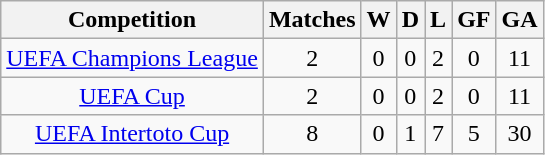<table class="wikitable" style="text-align:center;">
<tr>
<th>Competition</th>
<th>Matches</th>
<th>W</th>
<th>D</th>
<th>L</th>
<th>GF</th>
<th>GA</th>
</tr>
<tr>
<td><a href='#'>UEFA Champions League</a></td>
<td>2</td>
<td>0</td>
<td>0</td>
<td>2</td>
<td>0</td>
<td>11</td>
</tr>
<tr>
<td><a href='#'>UEFA Cup</a></td>
<td>2</td>
<td>0</td>
<td>0</td>
<td>2</td>
<td>0</td>
<td>11</td>
</tr>
<tr>
<td><a href='#'>UEFA Intertoto Cup</a></td>
<td>8</td>
<td>0</td>
<td>1</td>
<td>7</td>
<td>5</td>
<td>30</td>
</tr>
</table>
